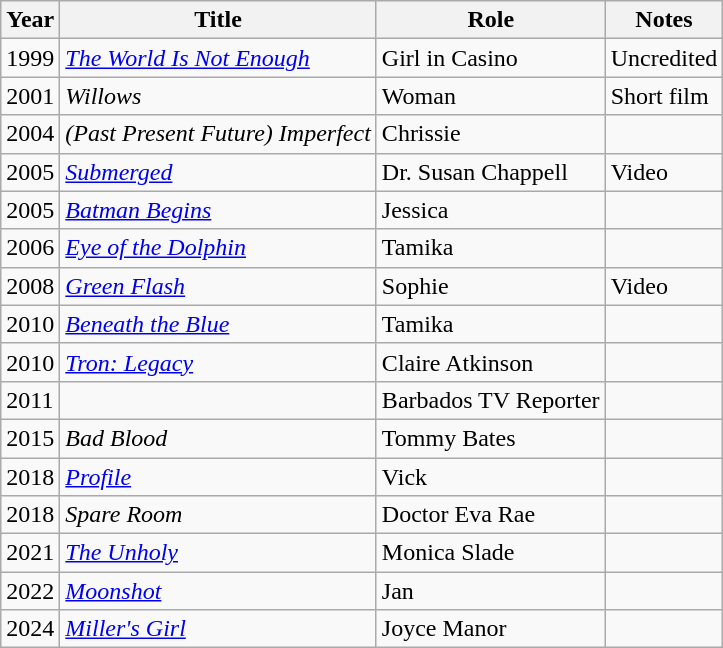<table class="wikitable sortable">
<tr>
<th>Year</th>
<th>Title</th>
<th>Role</th>
<th class="unsortable">Notes</th>
</tr>
<tr>
<td>1999</td>
<td><em><a href='#'>The World Is Not Enough</a></em></td>
<td>Girl in Casino</td>
<td>Uncredited</td>
</tr>
<tr>
<td>2001</td>
<td><em>Willows</em></td>
<td>Woman</td>
<td>Short film</td>
</tr>
<tr>
<td>2004</td>
<td><em>(Past Present Future) Imperfect</em></td>
<td>Chrissie</td>
<td></td>
</tr>
<tr>
<td>2005</td>
<td><em><a href='#'>Submerged</a></em></td>
<td>Dr. Susan Chappell</td>
<td>Video</td>
</tr>
<tr>
<td>2005</td>
<td><em><a href='#'>Batman Begins</a></em></td>
<td>Jessica</td>
<td></td>
</tr>
<tr>
<td>2006</td>
<td><em><a href='#'>Eye of the Dolphin</a></em></td>
<td>Tamika</td>
<td></td>
</tr>
<tr>
<td>2008</td>
<td><em><a href='#'>Green Flash</a></em></td>
<td>Sophie</td>
<td>Video</td>
</tr>
<tr>
<td>2010</td>
<td><em><a href='#'>Beneath the Blue</a></em></td>
<td>Tamika</td>
<td></td>
</tr>
<tr>
<td>2010</td>
<td><em><a href='#'>Tron: Legacy</a></em></td>
<td>Claire Atkinson</td>
<td></td>
</tr>
<tr>
<td>2011</td>
<td><em></em></td>
<td>Barbados TV Reporter</td>
<td></td>
</tr>
<tr>
<td>2015</td>
<td><em>Bad Blood</em></td>
<td>Tommy Bates</td>
<td></td>
</tr>
<tr>
<td>2018</td>
<td><em><a href='#'>Profile</a></em></td>
<td>Vick</td>
<td></td>
</tr>
<tr>
<td>2018</td>
<td><em>Spare Room </em></td>
<td>Doctor Eva Rae</td>
<td></td>
</tr>
<tr>
<td>2021</td>
<td><em><a href='#'>The Unholy</a></em></td>
<td>Monica Slade</td>
<td></td>
</tr>
<tr>
<td>2022</td>
<td><em><a href='#'>Moonshot</a></em></td>
<td>Jan</td>
<td></td>
</tr>
<tr>
<td>2024</td>
<td><em><a href='#'>Miller's Girl</a></em></td>
<td>Joyce Manor</td>
<td></td>
</tr>
</table>
